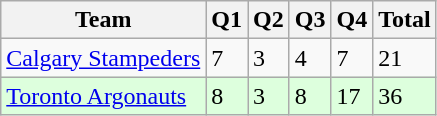<table class="wikitable">
<tr>
<th>Team</th>
<th>Q1</th>
<th>Q2</th>
<th>Q3</th>
<th>Q4</th>
<th>Total</th>
</tr>
<tr>
<td><a href='#'>Calgary Stampeders</a></td>
<td>7</td>
<td>3</td>
<td>4</td>
<td>7</td>
<td>21</td>
</tr>
<tr style="background-color:#ddffdd">
<td><a href='#'>Toronto Argonauts</a></td>
<td>8</td>
<td>3</td>
<td>8</td>
<td>17</td>
<td>36</td>
</tr>
</table>
